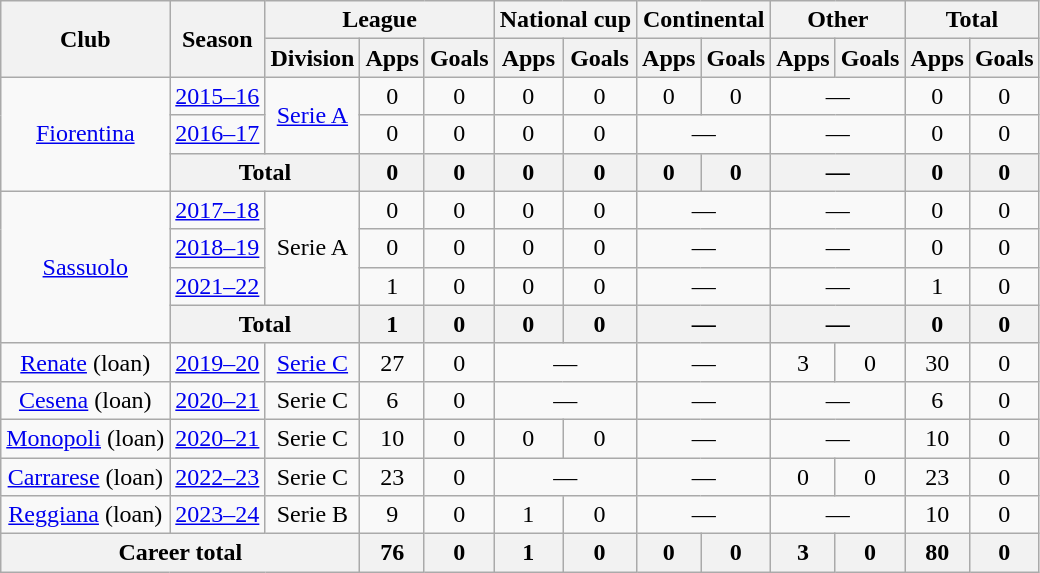<table class=wikitable style=text-align:center>
<tr>
<th rowspan="2">Club</th>
<th rowspan="2">Season</th>
<th colspan="3">League</th>
<th colspan="2">National cup</th>
<th colspan="2">Continental</th>
<th colspan="2">Other</th>
<th colspan="2">Total</th>
</tr>
<tr>
<th>Division</th>
<th>Apps</th>
<th>Goals</th>
<th>Apps</th>
<th>Goals</th>
<th>Apps</th>
<th>Goals</th>
<th>Apps</th>
<th>Goals</th>
<th>Apps</th>
<th>Goals</th>
</tr>
<tr>
<td rowspan="3"><a href='#'>Fiorentina</a></td>
<td><a href='#'>2015–16</a></td>
<td rowspan="2"><a href='#'>Serie A</a></td>
<td>0</td>
<td>0</td>
<td>0</td>
<td>0</td>
<td>0</td>
<td>0</td>
<td colspan="2">—</td>
<td>0</td>
<td>0</td>
</tr>
<tr>
<td><a href='#'>2016–17</a></td>
<td>0</td>
<td>0</td>
<td>0</td>
<td>0</td>
<td colspan="2">—</td>
<td colspan="2">—</td>
<td>0</td>
<td>0</td>
</tr>
<tr>
<th colspan="2">Total</th>
<th>0</th>
<th>0</th>
<th>0</th>
<th>0</th>
<th>0</th>
<th>0</th>
<th colspan="2">—</th>
<th>0</th>
<th>0</th>
</tr>
<tr>
<td rowspan="4"><a href='#'>Sassuolo</a></td>
<td><a href='#'>2017–18</a></td>
<td rowspan="3">Serie A</td>
<td>0</td>
<td>0</td>
<td>0</td>
<td>0</td>
<td colspan="2">—</td>
<td colspan="2">—</td>
<td>0</td>
<td>0</td>
</tr>
<tr>
<td><a href='#'>2018–19</a></td>
<td>0</td>
<td>0</td>
<td>0</td>
<td>0</td>
<td colspan="2">—</td>
<td colspan="2">—</td>
<td>0</td>
<td>0</td>
</tr>
<tr>
<td><a href='#'>2021–22</a></td>
<td>1</td>
<td>0</td>
<td>0</td>
<td>0</td>
<td colspan="2">—</td>
<td colspan="2">—</td>
<td>1</td>
<td>0</td>
</tr>
<tr>
<th colspan="2">Total</th>
<th>1</th>
<th>0</th>
<th>0</th>
<th>0</th>
<th colspan="2">—</th>
<th colspan="2">—</th>
<th>0</th>
<th>0</th>
</tr>
<tr>
<td><a href='#'>Renate</a> (loan)</td>
<td><a href='#'>2019–20</a></td>
<td><a href='#'>Serie C</a></td>
<td>27</td>
<td>0</td>
<td colspan="2">—</td>
<td colspan="2">—</td>
<td>3</td>
<td>0</td>
<td>30</td>
<td>0</td>
</tr>
<tr>
<td><a href='#'>Cesena</a> (loan)</td>
<td><a href='#'>2020–21</a></td>
<td>Serie C</td>
<td>6</td>
<td>0</td>
<td colspan="2">—</td>
<td colspan="2">—</td>
<td colspan="2">—</td>
<td>6</td>
<td>0</td>
</tr>
<tr>
<td><a href='#'>Monopoli</a> (loan)</td>
<td><a href='#'>2020–21</a></td>
<td>Serie C</td>
<td>10</td>
<td>0</td>
<td>0</td>
<td>0</td>
<td colspan="2">—</td>
<td colspan="2">—</td>
<td>10</td>
<td>0</td>
</tr>
<tr>
<td><a href='#'>Carrarese</a> (loan)</td>
<td><a href='#'>2022–23</a></td>
<td>Serie C</td>
<td>23</td>
<td>0</td>
<td colspan="2">—</td>
<td colspan="2">—</td>
<td>0</td>
<td>0</td>
<td>23</td>
<td>0</td>
</tr>
<tr>
<td><a href='#'>Reggiana</a> (loan)</td>
<td><a href='#'>2023–24</a></td>
<td>Serie B</td>
<td>9</td>
<td>0</td>
<td>1</td>
<td>0</td>
<td colspan="2">—</td>
<td colspan="2">—</td>
<td>10</td>
<td>0</td>
</tr>
<tr>
<th colspan="3">Career total</th>
<th>76</th>
<th>0</th>
<th>1</th>
<th>0</th>
<th>0</th>
<th>0</th>
<th>3</th>
<th>0</th>
<th>80</th>
<th>0</th>
</tr>
</table>
